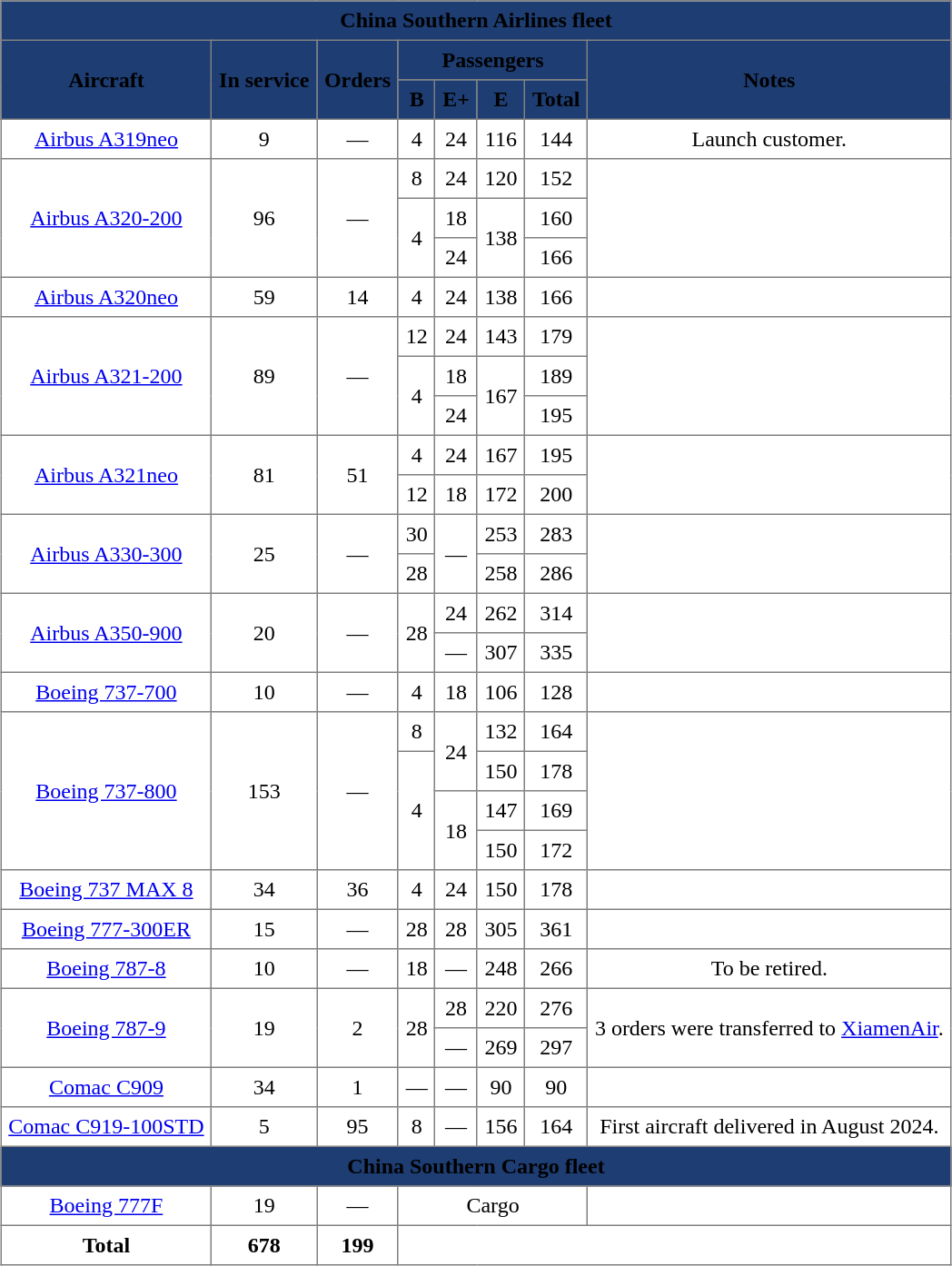<table class="toccolours" border="1" cellpadding="5" style="border-collapse:collapse;font-size:100%;text-align:center;margin:auto;">
<tr style="background:#1d3d73;">
<th colspan="8"><span>China Southern Airlines fleet</span></th>
</tr>
<tr style="background:#1d3d73;">
<th rowspan="2"><span>Aircraft</span></th>
<th rowspan="2"><span>In service</span></th>
<th rowspan="2"><span>Orders</span></th>
<th colspan="4"><span>Passengers</span></th>
<th rowspan="2"><span>Notes</span></th>
</tr>
<tr style="background:#1d3d73;">
<th><abbr><span>B</span></abbr></th>
<th><abbr><span>E+</span></abbr></th>
<th><abbr><span>E</span></abbr></th>
<th><span>Total</span></th>
</tr>
<tr>
<td><a href='#'>Airbus A319neo</a></td>
<td>9</td>
<td>—</td>
<td>4</td>
<td>24</td>
<td>116</td>
<td>144</td>
<td>Launch customer.</td>
</tr>
<tr>
<td rowspan="3"><a href='#'>Airbus A320-200</a></td>
<td rowspan="3">96</td>
<td rowspan="3">—</td>
<td>8</td>
<td>24</td>
<td>120</td>
<td>152</td>
<td rowspan="3"></td>
</tr>
<tr>
<td rowspan="2">4</td>
<td>18</td>
<td rowspan="2">138</td>
<td>160</td>
</tr>
<tr>
<td>24</td>
<td>166</td>
</tr>
<tr>
<td><a href='#'>Airbus A320neo</a></td>
<td>59</td>
<td>14</td>
<td>4</td>
<td>24</td>
<td>138</td>
<td>166</td>
<td></td>
</tr>
<tr>
<td rowspan="3"><a href='#'>Airbus A321-200</a></td>
<td rowspan="3">89</td>
<td rowspan="3">—</td>
<td>12</td>
<td>24</td>
<td>143</td>
<td>179</td>
<td rowspan="3"></td>
</tr>
<tr>
<td rowspan="2">4</td>
<td>18</td>
<td rowspan="2">167</td>
<td>189</td>
</tr>
<tr>
<td>24</td>
<td>195</td>
</tr>
<tr>
<td rowspan="2"><a href='#'>Airbus A321neo</a></td>
<td rowspan="2">81</td>
<td rowspan="2">51</td>
<td>4</td>
<td>24</td>
<td>167</td>
<td>195</td>
<td rowspan="2"></td>
</tr>
<tr>
<td>12</td>
<td>18</td>
<td>172</td>
<td>200</td>
</tr>
<tr>
<td rowspan="2"><a href='#'>Airbus A330-300</a></td>
<td rowspan="2">25</td>
<td rowspan="2">—</td>
<td>30</td>
<td rowspan="2">—</td>
<td>253</td>
<td>283</td>
<td rowspan="2"></td>
</tr>
<tr>
<td>28</td>
<td>258</td>
<td>286</td>
</tr>
<tr>
<td rowspan="2"><a href='#'>Airbus A350-900</a></td>
<td rowspan="2">20</td>
<td rowspan="2">—</td>
<td rowspan="2">28</td>
<td>24</td>
<td>262</td>
<td>314</td>
<td rowspan="2"></td>
</tr>
<tr>
<td>—</td>
<td>307</td>
<td>335</td>
</tr>
<tr>
<td><a href='#'>Boeing 737-700</a></td>
<td>10</td>
<td>—</td>
<td>4</td>
<td>18</td>
<td>106</td>
<td>128</td>
<td></td>
</tr>
<tr>
<td rowspan="4"><a href='#'>Boeing 737-800</a></td>
<td rowspan="4">153</td>
<td rowspan="4">—</td>
<td>8</td>
<td rowspan="2">24</td>
<td>132</td>
<td>164</td>
<td rowspan="4"></td>
</tr>
<tr>
<td rowspan="3">4</td>
<td>150</td>
<td>178</td>
</tr>
<tr>
<td rowspan="2">18</td>
<td>147</td>
<td>169</td>
</tr>
<tr>
<td>150</td>
<td>172</td>
</tr>
<tr>
<td><a href='#'>Boeing 737 MAX 8</a></td>
<td>34</td>
<td>36</td>
<td>4</td>
<td>24</td>
<td>150</td>
<td>178</td>
<td align="center"></td>
</tr>
<tr>
<td><a href='#'>Boeing 777-300ER</a></td>
<td>15</td>
<td>—</td>
<td>28</td>
<td>28</td>
<td>305</td>
<td>361</td>
<td></td>
</tr>
<tr>
<td><a href='#'>Boeing 787-8</a></td>
<td>10</td>
<td>—</td>
<td>18</td>
<td>—</td>
<td>248</td>
<td>266</td>
<td>To be retired.</td>
</tr>
<tr>
<td rowspan="2"><a href='#'>Boeing 787-9</a></td>
<td rowspan="2">19</td>
<td rowspan="2">2</td>
<td rowspan="2">28</td>
<td>28</td>
<td>220</td>
<td>276</td>
<td rowspan="2">3 orders were transferred to <a href='#'>XiamenAir</a>.</td>
</tr>
<tr>
<td>—</td>
<td>269</td>
<td>297</td>
</tr>
<tr>
<td><a href='#'>Comac C909</a></td>
<td>34</td>
<td>1</td>
<td>—</td>
<td>—</td>
<td>90</td>
<td>90</td>
<td></td>
</tr>
<tr>
<td><a href='#'>Comac C919-100STD</a></td>
<td>5</td>
<td>95</td>
<td>8</td>
<td>—</td>
<td>156</td>
<td>164</td>
<td>First aircraft delivered in August 2024.</td>
</tr>
<tr>
<th colspan="8" style="background:#1d3d73;"><span> China Southern Cargo fleet</span></th>
</tr>
<tr>
<td><a href='#'>Boeing 777F</a></td>
<td>19</td>
<td>—</td>
<td colspan="4" class="unsortable"><abbr>Cargo</abbr></td>
<td></td>
</tr>
<tr>
<th>Total</th>
<th>678</th>
<th>199</th>
<th colspan="5"></th>
</tr>
</table>
